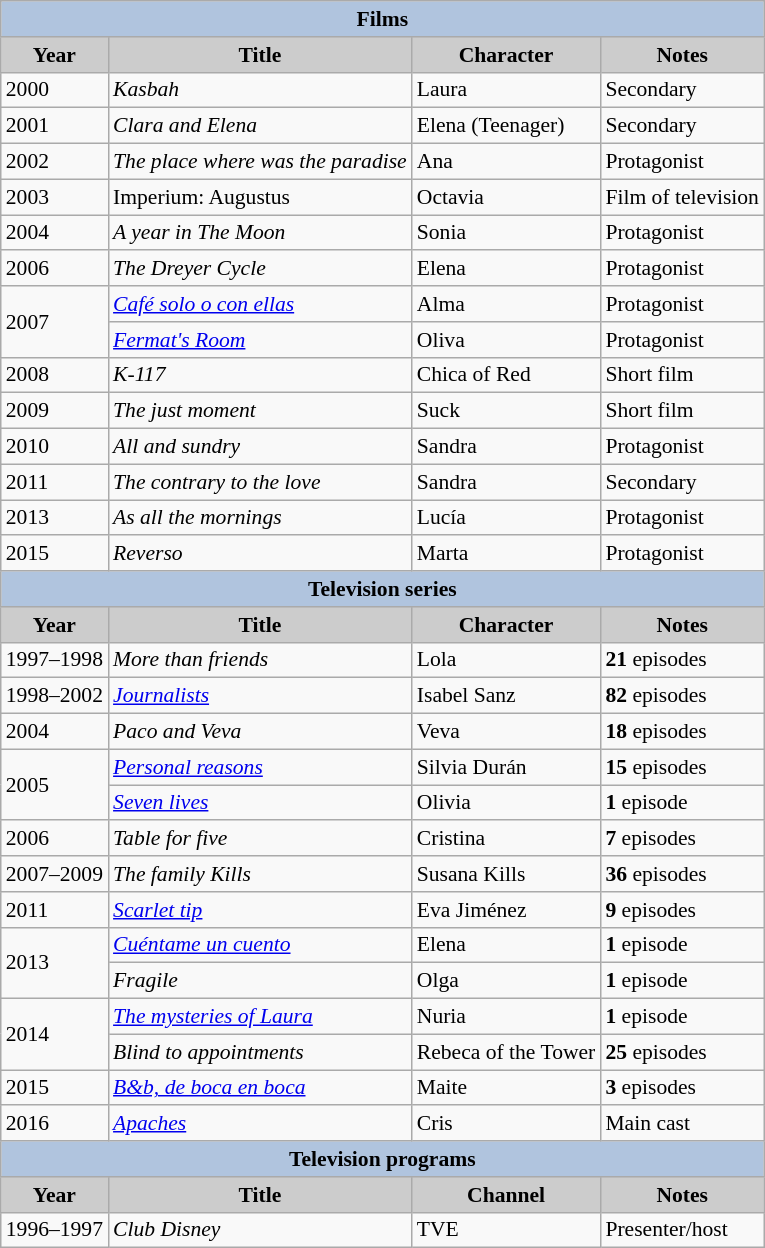<table class="wikitable" style="font-size:90%;">
<tr>
<th colspan="4" style="background: rgb(176, 196, 222) none repeat scroll 0% 0%;">Films</th>
</tr>
<tr align="center">
<th style="background: rgb(204, 204, 204) none repeat scroll 0% 0%;">Year</th>
<th style="background: rgb(204, 204, 204) none repeat scroll 0% 0%;">Title</th>
<th style="background: rgb(204, 204, 204) none repeat scroll 0% 0%;">Character</th>
<th style="background: rgb(204, 204, 204) none repeat scroll 0% 0%;">Notes</th>
</tr>
<tr>
<td>2000</td>
<td><em>Kasbah</em></td>
<td>Laura</td>
<td>Secondary</td>
</tr>
<tr>
<td>2001</td>
<td><em>Clara and Elena</em></td>
<td>Elena (Teenager)</td>
<td>Secondary</td>
</tr>
<tr>
<td>2002</td>
<td><em>The place where was the paradise</em></td>
<td>Ana</td>
<td>Protagonist</td>
</tr>
<tr>
<td>2003</td>
<td>Imperium: Augustus</td>
<td>Octavia</td>
<td>Film of television</td>
</tr>
<tr>
<td>2004</td>
<td><em>A year in The Moon</em></td>
<td>Sonia</td>
<td>Protagonist</td>
</tr>
<tr>
<td>2006</td>
<td><em>The Dreyer Cycle</em></td>
<td>Elena</td>
<td>Protagonist</td>
</tr>
<tr>
<td rowspan="2">2007</td>
<td><em><a href='#'>Café solo o con ellas</a></em></td>
<td>Alma</td>
<td>Protagonist</td>
</tr>
<tr>
<td><em><a href='#'>Fermat's Room</a></em></td>
<td>Oliva</td>
<td>Protagonist</td>
</tr>
<tr>
<td>2008</td>
<td><em>K-117</em></td>
<td>Chica of Red</td>
<td>Short film</td>
</tr>
<tr>
<td>2009</td>
<td><em>The just moment</em></td>
<td>Suck</td>
<td>Short film</td>
</tr>
<tr>
<td>2010</td>
<td><em>All and sundry</em></td>
<td>Sandra</td>
<td>Protagonist</td>
</tr>
<tr>
<td>2011</td>
<td><em>The contrary to the love</em></td>
<td>Sandra</td>
<td>Secondary</td>
</tr>
<tr>
<td>2013</td>
<td><em>As all the mornings</em></td>
<td>Lucía</td>
<td>Protagonist</td>
</tr>
<tr>
<td>2015</td>
<td><em>Reverso</em></td>
<td>Marta</td>
<td>Protagonist</td>
</tr>
<tr align="center">
<th colspan="4" style="background: rgb(176, 196, 222) none repeat scroll 0% 0%;">Television series<br></th>
</tr>
<tr align="center">
<th style="background: rgb(204, 204, 204) none repeat scroll 0% 0%;">Year</th>
<th style="background: rgb(204, 204, 204) none repeat scroll 0% 0%;">Title</th>
<th style="background: rgb(204, 204, 204) none repeat scroll 0% 0%;">Character</th>
<th style="background: rgb(204, 204, 204) none repeat scroll 0% 0%;">Notes</th>
</tr>
<tr>
<td>1997–1998</td>
<td><em>More than friends</em></td>
<td>Lola</td>
<td><strong>21</strong> episodes</td>
</tr>
<tr>
<td>1998–2002</td>
<td><em><a href='#'>Journalists</a></em></td>
<td>Isabel Sanz</td>
<td><strong>82</strong> episodes</td>
</tr>
<tr>
<td>2004</td>
<td><em>Paco and Veva</em></td>
<td>Veva</td>
<td><strong>18</strong> episodes</td>
</tr>
<tr>
<td rowspan="2">2005</td>
<td><em><a href='#'>Personal reasons</a></em></td>
<td>Silvia Durán</td>
<td><strong>15</strong> episodes</td>
</tr>
<tr>
<td><em><a href='#'>Seven lives</a></em></td>
<td>Olivia</td>
<td><strong>1</strong> episode</td>
</tr>
<tr>
<td>2006</td>
<td><em>Table for five</em></td>
<td>Cristina</td>
<td><strong>7</strong> episodes</td>
</tr>
<tr>
<td>2007–2009</td>
<td><em>The family Kills</em></td>
<td>Susana Kills</td>
<td><strong>36</strong> episodes</td>
</tr>
<tr>
<td>2011</td>
<td><em><a href='#'>Scarlet tip</a></em></td>
<td>Eva Jiménez</td>
<td><strong>9</strong> episodes</td>
</tr>
<tr>
<td rowspan="2">2013</td>
<td><em><a href='#'>Cuéntame un cuento</a></em></td>
<td>Elena</td>
<td><strong>1</strong> episode</td>
</tr>
<tr>
<td><em>Fragile</em></td>
<td>Olga</td>
<td><strong>1</strong> episode</td>
</tr>
<tr>
<td rowspan="2">2014</td>
<td><em><a href='#'>The mysteries of Laura</a></em></td>
<td>Nuria</td>
<td><strong>1</strong> episode</td>
</tr>
<tr>
<td><em>Blind to appointments</em></td>
<td>Rebeca of the Tower</td>
<td><strong>25</strong> episodes</td>
</tr>
<tr>
<td>2015</td>
<td><em><a href='#'>B&b, de boca en boca</a></em></td>
<td>Maite</td>
<td><strong>3</strong> episodes</td>
</tr>
<tr>
<td>2016</td>
<td><em><a href='#'>Apaches</a></em></td>
<td>Cris</td>
<td>Main cast</td>
</tr>
<tr align="center">
<th colspan="4" style="background: rgb(176, 196, 222) none repeat scroll 0% 0%;">Television programs<br></th>
</tr>
<tr align="center">
<th style="background: rgb(204, 204, 204) none repeat scroll 0% 0%;">Year</th>
<th style="background: rgb(204, 204, 204) none repeat scroll 0% 0%;">Title</th>
<th style="background: rgb(204, 204, 204) none repeat scroll 0% 0%;">Channel</th>
<th style="background: rgb(204, 204, 204) none repeat scroll 0% 0%;">Notes</th>
</tr>
<tr>
<td>1996–1997</td>
<td><em>Club Disney</em></td>
<td>TVE</td>
<td>Presenter/host</td>
</tr>
</table>
